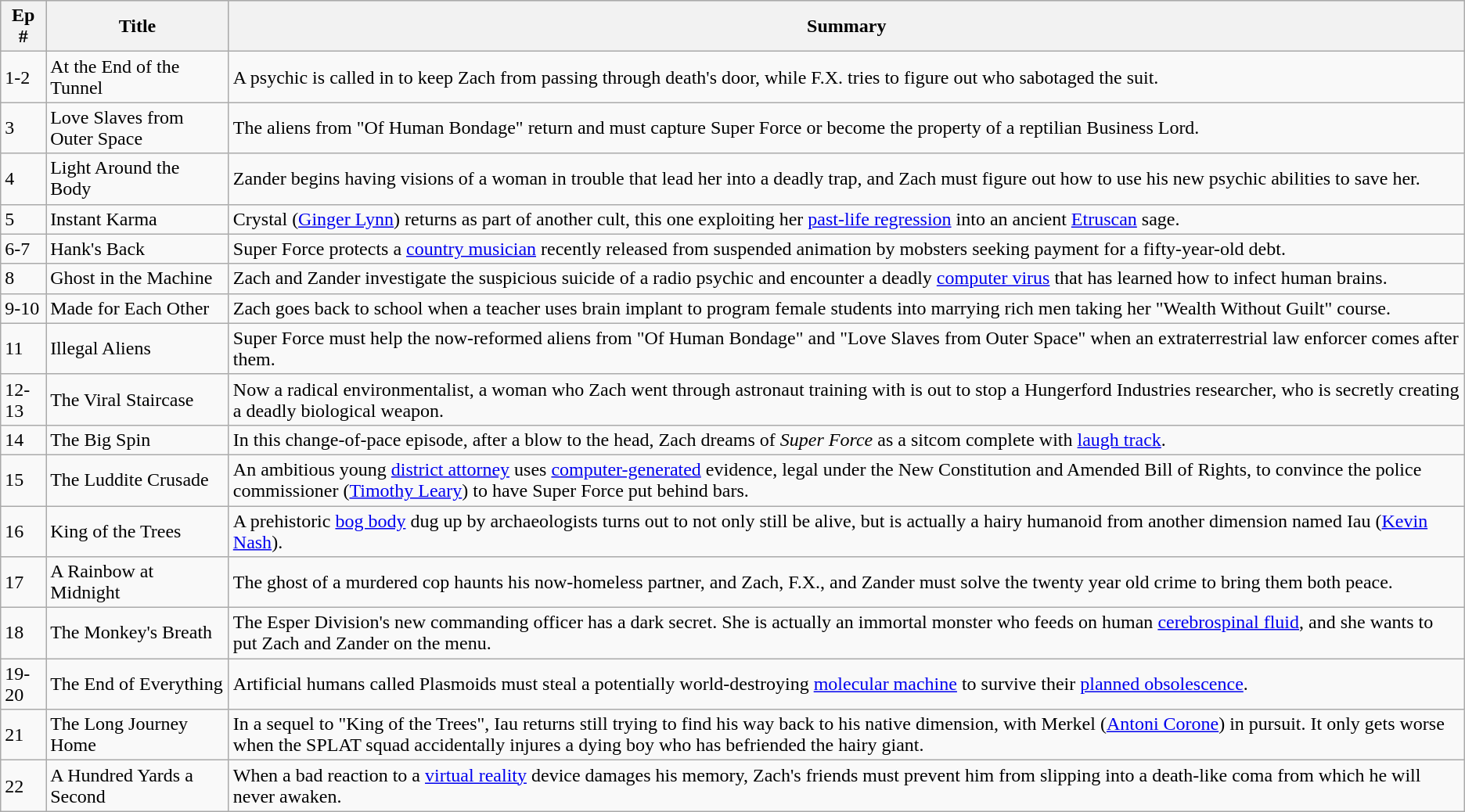<table class="wikitable">
<tr style="background:#CCCCCC;">
<th>Ep #</th>
<th>Title</th>
<th>Summary</th>
</tr>
<tr>
<td>1-2</td>
<td>At the End of the Tunnel</td>
<td>A psychic is called in to keep Zach from passing through death's door, while F.X. tries to figure out who sabotaged the suit.</td>
</tr>
<tr>
<td>3</td>
<td>Love Slaves from Outer Space</td>
<td>The aliens from "Of Human Bondage" return and must capture Super Force or become the property of a reptilian Business Lord.</td>
</tr>
<tr>
<td>4</td>
<td>Light Around the Body</td>
<td>Zander begins having visions of a woman in trouble that lead her into a deadly trap, and Zach must figure out how to use his new psychic abilities to save her.</td>
</tr>
<tr>
<td>5</td>
<td>Instant Karma</td>
<td>Crystal (<a href='#'>Ginger Lynn</a>) returns as part of another cult, this one exploiting her <a href='#'>past-life regression</a> into an ancient <a href='#'>Etruscan</a> sage.</td>
</tr>
<tr>
<td>6-7</td>
<td>Hank's Back</td>
<td>Super Force protects a <a href='#'>country musician</a> recently released from suspended animation by mobsters seeking payment for a fifty-year-old debt.</td>
</tr>
<tr>
<td>8</td>
<td>Ghost in the Machine</td>
<td>Zach and Zander investigate the suspicious suicide of a radio psychic and encounter a deadly <a href='#'>computer virus</a> that has learned how to infect human brains.</td>
</tr>
<tr>
<td>9-10</td>
<td>Made for Each Other</td>
<td>Zach goes back to school when a teacher uses brain implant to program female students into marrying rich men taking her "Wealth Without Guilt" course.</td>
</tr>
<tr>
<td>11</td>
<td>Illegal Aliens</td>
<td>Super Force must help the now-reformed aliens from "Of Human Bondage" and "Love Slaves from Outer Space" when an extraterrestrial law enforcer comes after them.</td>
</tr>
<tr>
<td>12-13</td>
<td>The Viral Staircase</td>
<td>Now a radical environmentalist, a woman who Zach went through astronaut training with is out to stop a Hungerford Industries researcher, who is secretly creating a deadly biological weapon.</td>
</tr>
<tr>
<td>14</td>
<td>The Big Spin</td>
<td>In this change-of-pace episode, after a blow to the head, Zach dreams of <em>Super Force</em> as a sitcom complete with <a href='#'>laugh track</a>.</td>
</tr>
<tr>
<td>15</td>
<td>The Luddite Crusade</td>
<td>An ambitious young <a href='#'>district attorney</a> uses <a href='#'>computer-generated</a> evidence, legal under the New Constitution and Amended Bill of Rights, to convince the police commissioner (<a href='#'>Timothy Leary</a>) to have Super Force put behind bars.</td>
</tr>
<tr>
<td>16</td>
<td>King of the Trees</td>
<td>A prehistoric <a href='#'>bog body</a> dug up by archaeologists turns out to not only still be alive, but is actually a hairy humanoid from another dimension named Iau (<a href='#'>Kevin Nash</a>).</td>
</tr>
<tr>
<td>17</td>
<td>A Rainbow at Midnight</td>
<td>The ghost of a murdered cop haunts his now-homeless partner, and Zach, F.X., and Zander must solve the twenty year old crime to bring them both peace.</td>
</tr>
<tr>
<td>18</td>
<td>The Monkey's Breath</td>
<td>The Esper Division's new commanding officer has a dark secret. She is actually an immortal monster who feeds on human <a href='#'>cerebrospinal fluid</a>, and she wants to put Zach and Zander on the menu.</td>
</tr>
<tr>
<td>19-20</td>
<td>The End of Everything</td>
<td>Artificial humans called Plasmoids must steal a potentially world-destroying <a href='#'>molecular machine</a> to survive their <a href='#'>planned obsolescence</a>.</td>
</tr>
<tr>
<td>21</td>
<td>The Long Journey Home</td>
<td>In a sequel to "King of the Trees", Iau returns still trying to find his way back to his native dimension, with Merkel (<a href='#'>Antoni Corone</a>) in pursuit. It only gets worse when the SPLAT squad accidentally injures a dying boy who has befriended the hairy giant.</td>
</tr>
<tr>
<td>22</td>
<td>A Hundred Yards a Second</td>
<td>When a bad reaction to a <a href='#'>virtual reality</a> device damages his memory, Zach's friends must prevent him from slipping into a death-like coma from which he will never awaken.</td>
</tr>
</table>
